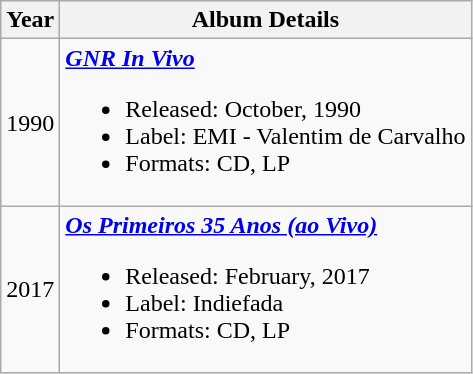<table class="wikitable">
<tr>
<th>Year</th>
<th>Album Details</th>
</tr>
<tr>
<td>1990</td>
<td><strong><em><a href='#'>GNR In Vivo</a></em></strong><br><ul><li>Released: October, 1990</li><li>Label: EMI - Valentim de Carvalho</li><li>Formats: CD, LP</li></ul></td>
</tr>
<tr>
<td>2017</td>
<td><strong><em><a href='#'>Os Primeiros 35 Anos (ao Vivo)</a></em></strong><br><ul><li>Released: February, 2017</li><li>Label: Indiefada</li><li>Formats: CD, LP</li></ul></td>
</tr>
</table>
